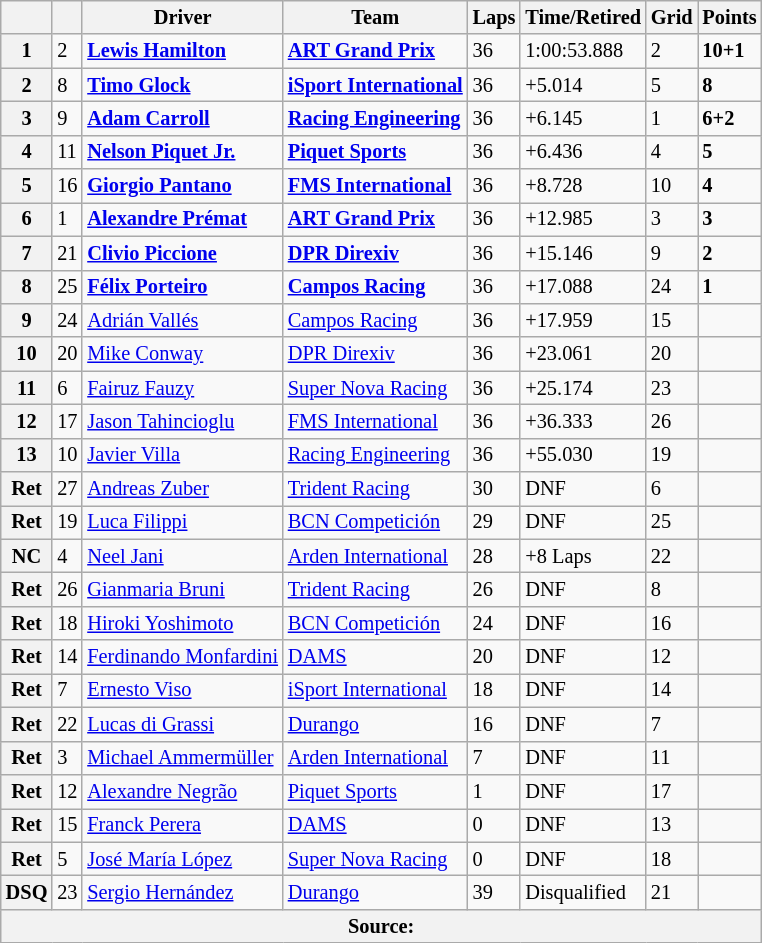<table class="wikitable" style="font-size:85%">
<tr>
<th></th>
<th></th>
<th>Driver</th>
<th>Team</th>
<th>Laps</th>
<th>Time/Retired</th>
<th>Grid</th>
<th>Points</th>
</tr>
<tr>
<th>1</th>
<td>2</td>
<td> <strong><a href='#'>Lewis Hamilton</a></strong></td>
<td><strong><a href='#'>ART Grand Prix</a></strong></td>
<td>36</td>
<td>1:00:53.888</td>
<td>2</td>
<td><strong>10+1</strong></td>
</tr>
<tr>
<th>2</th>
<td>8</td>
<td> <strong><a href='#'>Timo Glock</a></strong></td>
<td><strong><a href='#'>iSport International</a></strong></td>
<td>36</td>
<td>+5.014</td>
<td>5</td>
<td><strong>8</strong></td>
</tr>
<tr>
<th>3</th>
<td>9</td>
<td> <strong><a href='#'>Adam Carroll</a></strong></td>
<td><strong><a href='#'>Racing Engineering</a></strong></td>
<td>36</td>
<td>+6.145</td>
<td>1</td>
<td><strong>6+2</strong></td>
</tr>
<tr>
<th>4</th>
<td>11</td>
<td> <strong><a href='#'>Nelson Piquet Jr.</a></strong></td>
<td><strong><a href='#'>Piquet Sports</a></strong></td>
<td>36</td>
<td>+6.436</td>
<td>4</td>
<td><strong>5</strong></td>
</tr>
<tr>
<th>5</th>
<td>16</td>
<td> <strong><a href='#'>Giorgio Pantano</a></strong></td>
<td><strong><a href='#'>FMS International</a></strong></td>
<td>36</td>
<td>+8.728</td>
<td>10</td>
<td><strong>4</strong></td>
</tr>
<tr>
<th>6</th>
<td>1</td>
<td> <strong><a href='#'>Alexandre Prémat</a></strong></td>
<td><strong><a href='#'>ART Grand Prix</a></strong></td>
<td>36</td>
<td>+12.985</td>
<td>3</td>
<td><strong>3</strong></td>
</tr>
<tr>
<th>7</th>
<td>21</td>
<td> <strong><a href='#'>Clivio Piccione</a></strong></td>
<td><strong><a href='#'>DPR Direxiv</a></strong></td>
<td>36</td>
<td>+15.146</td>
<td>9</td>
<td><strong>2</strong></td>
</tr>
<tr>
<th>8</th>
<td>25</td>
<td> <strong><a href='#'>Félix Porteiro</a></strong></td>
<td><strong><a href='#'>Campos Racing</a></strong></td>
<td>36</td>
<td>+17.088</td>
<td>24</td>
<td><strong>1</strong></td>
</tr>
<tr>
<th>9</th>
<td>24</td>
<td> <a href='#'>Adrián Vallés</a></td>
<td><a href='#'>Campos Racing</a></td>
<td>36</td>
<td>+17.959</td>
<td>15</td>
<td></td>
</tr>
<tr>
<th>10</th>
<td>20</td>
<td> <a href='#'>Mike Conway</a></td>
<td><a href='#'>DPR Direxiv</a></td>
<td>36</td>
<td>+23.061</td>
<td>20</td>
<td></td>
</tr>
<tr>
<th>11</th>
<td>6</td>
<td> <a href='#'>Fairuz Fauzy</a></td>
<td><a href='#'>Super Nova Racing</a></td>
<td>36</td>
<td>+25.174</td>
<td>23</td>
<td></td>
</tr>
<tr>
<th>12</th>
<td>17</td>
<td> <a href='#'>Jason Tahincioglu</a></td>
<td><a href='#'>FMS International</a></td>
<td>36</td>
<td>+36.333</td>
<td>26</td>
<td></td>
</tr>
<tr>
<th>13</th>
<td>10</td>
<td> <a href='#'>Javier Villa</a></td>
<td><a href='#'>Racing Engineering</a></td>
<td>36</td>
<td>+55.030</td>
<td>19</td>
<td></td>
</tr>
<tr>
<th>Ret</th>
<td>27</td>
<td> <a href='#'>Andreas Zuber</a></td>
<td><a href='#'>Trident Racing</a></td>
<td>30</td>
<td>DNF</td>
<td>6</td>
<td></td>
</tr>
<tr>
<th>Ret</th>
<td>19</td>
<td> <a href='#'>Luca Filippi</a></td>
<td><a href='#'>BCN Competición</a></td>
<td>29</td>
<td>DNF</td>
<td>25</td>
<td></td>
</tr>
<tr>
<th>NC</th>
<td>4</td>
<td> <a href='#'>Neel Jani</a></td>
<td><a href='#'>Arden International</a></td>
<td>28</td>
<td>+8 Laps</td>
<td>22</td>
<td></td>
</tr>
<tr>
<th>Ret</th>
<td>26</td>
<td> <a href='#'>Gianmaria Bruni</a></td>
<td><a href='#'>Trident Racing</a></td>
<td>26</td>
<td>DNF</td>
<td>8</td>
<td></td>
</tr>
<tr>
<th>Ret</th>
<td>18</td>
<td> <a href='#'>Hiroki Yoshimoto</a></td>
<td><a href='#'>BCN Competición</a></td>
<td>24</td>
<td>DNF</td>
<td>16</td>
<td></td>
</tr>
<tr>
<th>Ret</th>
<td>14</td>
<td> <a href='#'>Ferdinando Monfardini</a></td>
<td><a href='#'>DAMS</a></td>
<td>20</td>
<td>DNF</td>
<td>12</td>
<td></td>
</tr>
<tr>
<th>Ret</th>
<td>7</td>
<td> <a href='#'>Ernesto Viso</a></td>
<td><a href='#'>iSport International</a></td>
<td>18</td>
<td>DNF</td>
<td>14</td>
<td></td>
</tr>
<tr>
<th>Ret</th>
<td>22</td>
<td> <a href='#'>Lucas di Grassi</a></td>
<td><a href='#'>Durango</a></td>
<td>16</td>
<td>DNF</td>
<td>7</td>
<td></td>
</tr>
<tr>
<th>Ret</th>
<td>3</td>
<td> <a href='#'>Michael Ammermüller</a></td>
<td><a href='#'>Arden International</a></td>
<td>7</td>
<td>DNF</td>
<td>11</td>
<td></td>
</tr>
<tr>
<th>Ret</th>
<td>12</td>
<td> <a href='#'>Alexandre Negrão</a></td>
<td><a href='#'>Piquet Sports</a></td>
<td>1</td>
<td>DNF</td>
<td>17</td>
<td></td>
</tr>
<tr>
<th>Ret</th>
<td>15</td>
<td> <a href='#'>Franck Perera</a></td>
<td><a href='#'>DAMS</a></td>
<td>0</td>
<td>DNF</td>
<td>13</td>
<td></td>
</tr>
<tr>
<th>Ret</th>
<td>5</td>
<td> <a href='#'>José María López</a></td>
<td><a href='#'>Super Nova Racing</a></td>
<td>0</td>
<td>DNF</td>
<td>18</td>
<td></td>
</tr>
<tr>
<th>DSQ</th>
<td>23</td>
<td> <a href='#'>Sergio Hernández</a></td>
<td><a href='#'>Durango</a></td>
<td>39</td>
<td>Disqualified</td>
<td>21</td>
<td></td>
</tr>
<tr>
<th colspan="8">Source:</th>
</tr>
</table>
